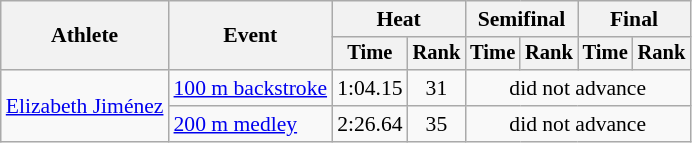<table class="wikitable" style="text-align:center; font-size:90%">
<tr>
<th rowspan="2">Athlete</th>
<th rowspan="2">Event</th>
<th colspan="2">Heat</th>
<th colspan="2">Semifinal</th>
<th colspan="2">Final</th>
</tr>
<tr style="font-size:95%">
<th>Time</th>
<th>Rank</th>
<th>Time</th>
<th>Rank</th>
<th>Time</th>
<th>Rank</th>
</tr>
<tr>
<td align=left rowspan=2><a href='#'>Elizabeth Jiménez</a></td>
<td align=left><a href='#'>100 m backstroke</a></td>
<td>1:04.15</td>
<td>31</td>
<td colspan=4>did not advance</td>
</tr>
<tr>
<td align=left><a href='#'>200 m medley</a></td>
<td>2:26.64</td>
<td>35</td>
<td colspan=4>did not advance</td>
</tr>
</table>
